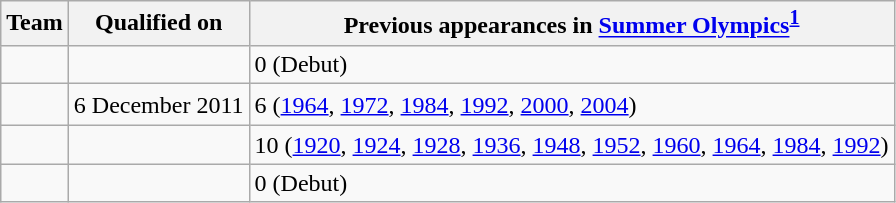<table class="wikitable sortable">
<tr>
<th>Team</th>
<th>Qualified on</th>
<th data-sort-type="number">Previous appearances in <a href='#'>Summer Olympics</a><sup><strong><a href='#'>1</a></strong></sup></th>
</tr>
<tr>
<td></td>
<td></td>
<td>0 (Debut)</td>
</tr>
<tr>
<td>　</td>
<td>6 December 2011</td>
<td>6 (<a href='#'>1964</a>, <a href='#'>1972</a>, <a href='#'>1984</a>, <a href='#'>1992</a>, <a href='#'>2000</a>, <a href='#'>2004</a>)</td>
</tr>
<tr>
<td></td>
<td></td>
<td>10 (<a href='#'>1920</a>, <a href='#'>1924</a>, <a href='#'>1928</a>, <a href='#'>1936</a>, <a href='#'>1948</a>, <a href='#'>1952</a>, <a href='#'>1960</a>, <a href='#'>1964</a>, <a href='#'>1984</a>, <a href='#'>1992</a>)</td>
</tr>
<tr>
<td></td>
<td></td>
<td>0 (Debut)</td>
</tr>
</table>
